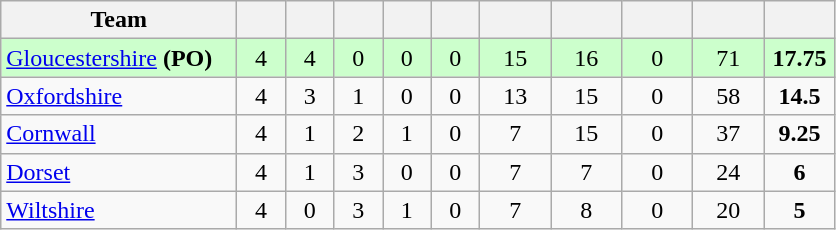<table class="wikitable" style="text-align:center">
<tr>
<th width="150">Team</th>
<th width="25"></th>
<th width="25"></th>
<th width="25"></th>
<th width="25"></th>
<th width="25"></th>
<th width="40"></th>
<th width="40"></th>
<th width="40"></th>
<th width="40"></th>
<th width="40"></th>
</tr>
<tr style="background:#cfc;">
<td style="text-align:left"><a href='#'>Gloucestershire</a> <strong>(PO)</strong></td>
<td>4</td>
<td>4</td>
<td>0</td>
<td>0</td>
<td>0</td>
<td>15</td>
<td>16</td>
<td>0</td>
<td>71</td>
<td><strong>17.75</strong></td>
</tr>
<tr>
<td style="text-align:left"><a href='#'>Oxfordshire</a></td>
<td>4</td>
<td>3</td>
<td>1</td>
<td>0</td>
<td>0</td>
<td>13</td>
<td>15</td>
<td>0</td>
<td>58</td>
<td><strong>14.5</strong></td>
</tr>
<tr>
<td style="text-align:left"><a href='#'>Cornwall</a></td>
<td>4</td>
<td>1</td>
<td>2</td>
<td>1</td>
<td>0</td>
<td>7</td>
<td>15</td>
<td>0</td>
<td>37</td>
<td><strong>9.25</strong></td>
</tr>
<tr>
<td style="text-align:left"><a href='#'>Dorset</a></td>
<td>4</td>
<td>1</td>
<td>3</td>
<td>0</td>
<td>0</td>
<td>7</td>
<td>7</td>
<td>0</td>
<td>24</td>
<td><strong>6</strong></td>
</tr>
<tr>
<td style="text-align:left"><a href='#'>Wiltshire</a></td>
<td>4</td>
<td>0</td>
<td>3</td>
<td>1</td>
<td>0</td>
<td>7</td>
<td>8</td>
<td>0</td>
<td>20</td>
<td><strong>5</strong></td>
</tr>
</table>
